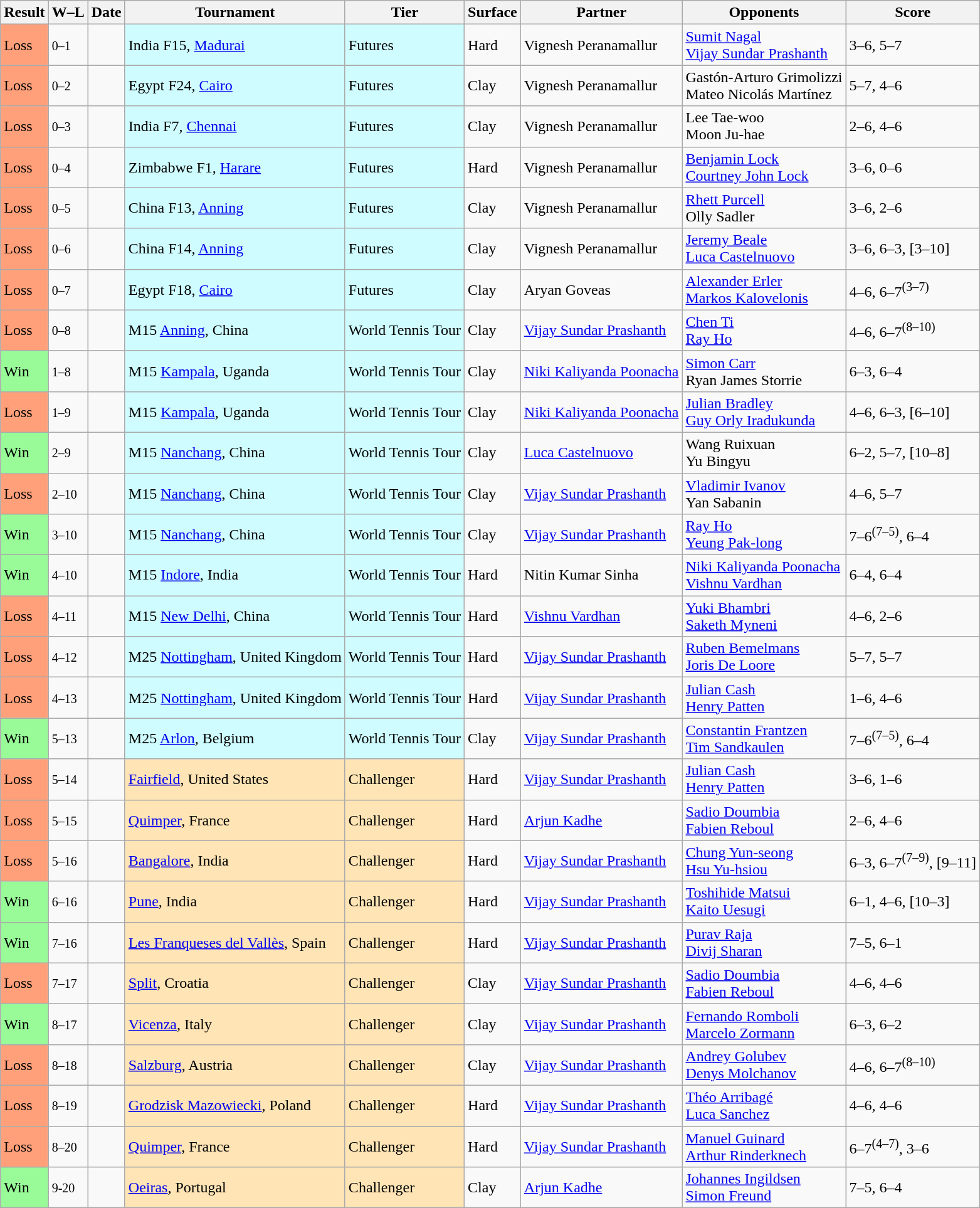<table class="sortable wikitable">
<tr>
<th>Result</th>
<th class="unsortable">W–L</th>
<th>Date</th>
<th>Tournament</th>
<th>Tier</th>
<th>Surface</th>
<th>Partner</th>
<th>Opponents</th>
<th class="unsortable">Score</th>
</tr>
<tr>
<td bgcolor=FFA07A>Loss</td>
<td><small>0–1</small></td>
<td></td>
<td style="background:#cffcff;">India F15, <a href='#'>Madurai</a></td>
<td style="background:#cffcff;">Futures</td>
<td>Hard</td>
<td> Vignesh Peranamallur</td>
<td> <a href='#'>Sumit Nagal</a><br> <a href='#'>Vijay Sundar Prashanth</a></td>
<td>3–6, 5–7</td>
</tr>
<tr>
<td bgcolor=FFA07A>Loss</td>
<td><small>0–2</small></td>
<td></td>
<td style="background:#cffcff;">Egypt F24, <a href='#'>Cairo</a></td>
<td style="background:#cffcff;">Futures</td>
<td>Clay</td>
<td> Vignesh Peranamallur</td>
<td> Gastón-Arturo Grimolizzi<br> Mateo Nicolás Martínez</td>
<td>5–7, 4–6</td>
</tr>
<tr>
<td bgcolor=FFA07A>Loss</td>
<td><small>0–3</small></td>
<td></td>
<td style="background:#cffcff;">India F7, <a href='#'>Chennai</a></td>
<td style="background:#cffcff;">Futures</td>
<td>Clay</td>
<td> Vignesh Peranamallur</td>
<td> Lee Tae-woo<br> Moon Ju-hae</td>
<td>2–6, 4–6</td>
</tr>
<tr>
<td bgcolor=FFA07A>Loss</td>
<td><small>0–4</small></td>
<td></td>
<td style="background:#cffcff;">Zimbabwe F1, <a href='#'>Harare</a></td>
<td style="background:#cffcff;">Futures</td>
<td>Hard</td>
<td> Vignesh Peranamallur</td>
<td> <a href='#'>Benjamin Lock</a><br> <a href='#'>Courtney John Lock</a></td>
<td>3–6, 0–6</td>
</tr>
<tr>
<td bgcolor=FFA07A>Loss</td>
<td><small>0–5</small></td>
<td></td>
<td style="background:#cffcff;">China F13, <a href='#'>Anning</a></td>
<td style="background:#cffcff;">Futures</td>
<td>Clay</td>
<td> Vignesh Peranamallur</td>
<td> <a href='#'>Rhett Purcell</a><br> Olly Sadler</td>
<td>3–6, 2–6</td>
</tr>
<tr>
<td bgcolor=FFA07A>Loss</td>
<td><small>0–6</small></td>
<td></td>
<td style="background:#cffcff;">China F14, <a href='#'>Anning</a></td>
<td style="background:#cffcff;">Futures</td>
<td>Clay</td>
<td> Vignesh Peranamallur</td>
<td> <a href='#'>Jeremy Beale</a><br> <a href='#'>Luca Castelnuovo</a></td>
<td>3–6, 6–3, [3–10]</td>
</tr>
<tr>
<td bgcolor=FFA07A>Loss</td>
<td><small>0–7</small></td>
<td></td>
<td style="background:#cffcff;">Egypt F18, <a href='#'>Cairo</a></td>
<td style="background:#cffcff;">Futures</td>
<td>Clay</td>
<td> Aryan Goveas</td>
<td> <a href='#'>Alexander Erler</a><br> <a href='#'>Markos Kalovelonis</a></td>
<td>4–6, 6–7<sup>(3–7)</sup></td>
</tr>
<tr>
<td bgcolor=FFA07A>Loss</td>
<td><small>0–8</small></td>
<td></td>
<td style="background:#cffcff;">M15 <a href='#'>Anning</a>, China</td>
<td style="background:#cffcff;">World Tennis Tour</td>
<td>Clay</td>
<td> <a href='#'>Vijay Sundar Prashanth</a></td>
<td> <a href='#'>Chen Ti</a><br> <a href='#'>Ray Ho</a></td>
<td>4–6, 6–7<sup>(8–10)</sup></td>
</tr>
<tr>
<td bgcolor=98FB98>Win</td>
<td><small>1–8</small></td>
<td></td>
<td style="background:#cffcff;">M15 <a href='#'>Kampala</a>, Uganda</td>
<td style="background:#cffcff;">World Tennis Tour</td>
<td>Clay</td>
<td> <a href='#'>Niki Kaliyanda Poonacha</a></td>
<td> <a href='#'>Simon Carr</a><br> Ryan James Storrie</td>
<td>6–3, 6–4</td>
</tr>
<tr>
<td bgcolor=FFA07A>Loss</td>
<td><small>1–9</small></td>
<td></td>
<td style="background:#cffcff;">M15 <a href='#'>Kampala</a>, Uganda</td>
<td style="background:#cffcff;">World Tennis Tour</td>
<td>Clay</td>
<td> <a href='#'>Niki Kaliyanda Poonacha</a></td>
<td> <a href='#'>Julian Bradley</a><br> <a href='#'>Guy Orly Iradukunda</a></td>
<td>4–6, 6–3, [6–10]</td>
</tr>
<tr>
<td bgcolor=98FB98>Win</td>
<td><small>2–9</small></td>
<td></td>
<td style="background:#cffcff;">M15 <a href='#'>Nanchang</a>, China</td>
<td style="background:#cffcff;">World Tennis Tour</td>
<td>Clay</td>
<td> <a href='#'>Luca Castelnuovo</a></td>
<td> Wang Ruixuan<br> Yu Bingyu</td>
<td>6–2, 5–7, [10–8]</td>
</tr>
<tr>
<td bgcolor=FFA07A>Loss</td>
<td><small>2–10</small></td>
<td></td>
<td style="background:#cffcff;">M15 <a href='#'>Nanchang</a>, China</td>
<td style="background:#cffcff;">World Tennis Tour</td>
<td>Clay</td>
<td> <a href='#'>Vijay Sundar Prashanth</a></td>
<td> <a href='#'>Vladimir Ivanov</a><br> Yan Sabanin</td>
<td>4–6, 5–7</td>
</tr>
<tr>
<td bgcolor=98FB98>Win</td>
<td><small>3–10</small></td>
<td></td>
<td style="background:#cffcff;">M15 <a href='#'>Nanchang</a>, China</td>
<td style="background:#cffcff;">World Tennis Tour</td>
<td>Clay</td>
<td> <a href='#'>Vijay Sundar Prashanth</a></td>
<td> <a href='#'>Ray Ho</a><br> <a href='#'>Yeung Pak-long</a></td>
<td>7–6<sup>(7–5)</sup>, 6–4</td>
</tr>
<tr>
<td bgcolor=98FB98>Win</td>
<td><small>4–10</small></td>
<td></td>
<td style="background:#cffcff;">M15 <a href='#'>Indore</a>, India</td>
<td style="background:#cffcff;">World Tennis Tour</td>
<td>Hard</td>
<td> Nitin Kumar Sinha</td>
<td> <a href='#'>Niki Kaliyanda Poonacha</a><br> <a href='#'>Vishnu Vardhan</a></td>
<td>6–4, 6–4</td>
</tr>
<tr>
<td bgcolor=FFA07A>Loss</td>
<td><small>4–11</small></td>
<td></td>
<td style="background:#cffcff;">M15 <a href='#'>New Delhi</a>, China</td>
<td style="background:#cffcff;">World Tennis Tour</td>
<td>Hard</td>
<td> <a href='#'>Vishnu Vardhan</a></td>
<td> <a href='#'>Yuki Bhambri</a><br> <a href='#'>Saketh Myneni</a></td>
<td>4–6, 2–6</td>
</tr>
<tr>
<td bgcolor=FFA07A>Loss</td>
<td><small>4–12</small></td>
<td></td>
<td style="background:#cffcff;">M25 <a href='#'>Nottingham</a>, United Kingdom</td>
<td style="background:#cffcff;">World Tennis Tour</td>
<td>Hard</td>
<td> <a href='#'>Vijay Sundar Prashanth</a></td>
<td> <a href='#'>Ruben Bemelmans</a><br> <a href='#'>Joris De Loore</a></td>
<td>5–7, 5–7</td>
</tr>
<tr>
<td bgcolor=FFA07A>Loss</td>
<td><small>4–13</small></td>
<td></td>
<td style="background:#cffcff;">M25 <a href='#'>Nottingham</a>, United Kingdom</td>
<td style="background:#cffcff;">World Tennis Tour</td>
<td>Hard</td>
<td> <a href='#'>Vijay Sundar Prashanth</a></td>
<td> <a href='#'>Julian Cash</a><br> <a href='#'>Henry Patten</a></td>
<td>1–6, 4–6</td>
</tr>
<tr>
<td bgcolor=98FB98>Win</td>
<td><small>5–13</small></td>
<td></td>
<td style="background:#cffcff;">M25 <a href='#'>Arlon</a>, Belgium</td>
<td style="background:#cffcff;">World Tennis Tour</td>
<td>Clay</td>
<td> <a href='#'>Vijay Sundar Prashanth</a></td>
<td> <a href='#'>Constantin Frantzen</a><br> <a href='#'>Tim Sandkaulen</a></td>
<td>7–6<sup>(7–5)</sup>, 6–4</td>
</tr>
<tr>
<td bgcolor=FFA07A>Loss</td>
<td><small>5–14</small></td>
<td><a href='#'></a></td>
<td style="background:moccasin;"><a href='#'>Fairfield</a>, United States</td>
<td style="background:moccasin;">Challenger</td>
<td>Hard</td>
<td> <a href='#'>Vijay Sundar Prashanth</a></td>
<td> <a href='#'>Julian Cash</a><br> <a href='#'>Henry Patten</a></td>
<td>3–6, 1–6</td>
</tr>
<tr>
<td bgcolor=FFA07A>Loss</td>
<td><small>5–15</small></td>
<td><a href='#'></a></td>
<td style="background:moccasin;"><a href='#'>Quimper</a>, France</td>
<td style="background:moccasin;">Challenger</td>
<td>Hard</td>
<td> <a href='#'>Arjun Kadhe</a></td>
<td> <a href='#'>Sadio Doumbia</a><br> <a href='#'>Fabien Reboul</a></td>
<td>2–6, 4–6</td>
</tr>
<tr>
<td bgcolor=FFA07A>Loss</td>
<td><small>5–16</small></td>
<td><a href='#'></a></td>
<td style="background:moccasin;"><a href='#'>Bangalore</a>, India</td>
<td style="background:moccasin;">Challenger</td>
<td>Hard</td>
<td> <a href='#'>Vijay Sundar Prashanth</a></td>
<td> <a href='#'>Chung Yun-seong</a><br> <a href='#'>Hsu Yu-hsiou</a></td>
<td>6–3, 6–7<sup>(7–9)</sup>, [9–11]</td>
</tr>
<tr>
<td bgcolor=98FB98>Win</td>
<td><small>6–16</small></td>
<td><a href='#'></a></td>
<td style="background:moccasin;"><a href='#'>Pune</a>, India</td>
<td style="background:moccasin;">Challenger</td>
<td>Hard</td>
<td> <a href='#'>Vijay Sundar Prashanth</a></td>
<td> <a href='#'>Toshihide Matsui</a><br> <a href='#'>Kaito Uesugi</a></td>
<td>6–1, 4–6, [10–3]</td>
</tr>
<tr>
<td bgcolor=98FB98>Win</td>
<td><small>7–16</small></td>
<td><a href='#'></a></td>
<td style="background:moccasin;"><a href='#'>Les Franqueses del Vallès</a>, Spain</td>
<td style="background:moccasin;">Challenger</td>
<td>Hard</td>
<td> <a href='#'>Vijay Sundar Prashanth</a></td>
<td> <a href='#'>Purav Raja</a><br> <a href='#'>Divij Sharan</a></td>
<td>7–5, 6–1</td>
</tr>
<tr>
<td style="background:#ffa07a;">Loss</td>
<td><small>7–17</small></td>
<td><a href='#'></a></td>
<td style="background:moccasin;"><a href='#'>Split</a>, Croatia</td>
<td style="background:moccasin;">Challenger</td>
<td>Clay</td>
<td> <a href='#'>Vijay Sundar Prashanth</a></td>
<td> <a href='#'>Sadio Doumbia</a><br> <a href='#'>Fabien Reboul</a></td>
<td>4–6, 4–6</td>
</tr>
<tr>
<td bgcolor=98FB98>Win</td>
<td><small>8–17</small></td>
<td><a href='#'></a></td>
<td style="background:moccasin;"><a href='#'>Vicenza</a>, Italy</td>
<td style="background:moccasin;">Challenger</td>
<td>Clay</td>
<td> <a href='#'>Vijay Sundar Prashanth</a></td>
<td> <a href='#'>Fernando Romboli</a><br> <a href='#'>Marcelo Zormann</a></td>
<td>6–3, 6–2</td>
</tr>
<tr>
<td bgcolor=FFA07A>Loss</td>
<td><small>8–18</small></td>
<td><a href='#'></a></td>
<td style="background:moccasin;"><a href='#'>Salzburg</a>, Austria</td>
<td style="background:moccasin;">Challenger</td>
<td>Clay</td>
<td> <a href='#'>Vijay Sundar Prashanth</a></td>
<td> <a href='#'>Andrey Golubev</a><br> <a href='#'>Denys Molchanov</a></td>
<td>4–6, 6–7<sup>(8–10)</sup></td>
</tr>
<tr>
<td bgcolor= FFA07A>Loss</td>
<td><small>8–19</small></td>
<td><a href='#'></a></td>
<td style="background:moccasin;"><a href='#'>Grodzisk Mazowiecki</a>, Poland</td>
<td style="background:moccasin;">Challenger</td>
<td>Hard</td>
<td> <a href='#'>Vijay Sundar Prashanth</a></td>
<td> <a href='#'>Théo Arribagé</a><br> <a href='#'>Luca Sanchez</a></td>
<td>4–6, 4–6</td>
</tr>
<tr>
<td bgcolor= FFA07A>Loss</td>
<td><small>8–20</small></td>
<td><a href='#'></a></td>
<td style="background:moccasin;"><a href='#'>Quimper</a>, France</td>
<td style="background:moccasin;">Challenger</td>
<td>Hard</td>
<td> <a href='#'>Vijay Sundar Prashanth</a></td>
<td> <a href='#'>Manuel Guinard</a> <br>  <a href='#'>Arthur Rinderknech</a></td>
<td>6–7<sup>(4–7)</sup>, 3–6</td>
</tr>
<tr>
<td bgcolor=98FB98>Win</td>
<td><small> 9-20</small></td>
<td><a href='#'></a></td>
<td style="background:moccasin;"><a href='#'>Oeiras</a>, Portugal</td>
<td style="background:moccasin;">Challenger</td>
<td>Clay</td>
<td> <a href='#'>Arjun Kadhe</a></td>
<td> <a href='#'>Johannes Ingildsen</a><br> <a href='#'>Simon Freund</a></td>
<td>7–5, 6–4</td>
</tr>
</table>
